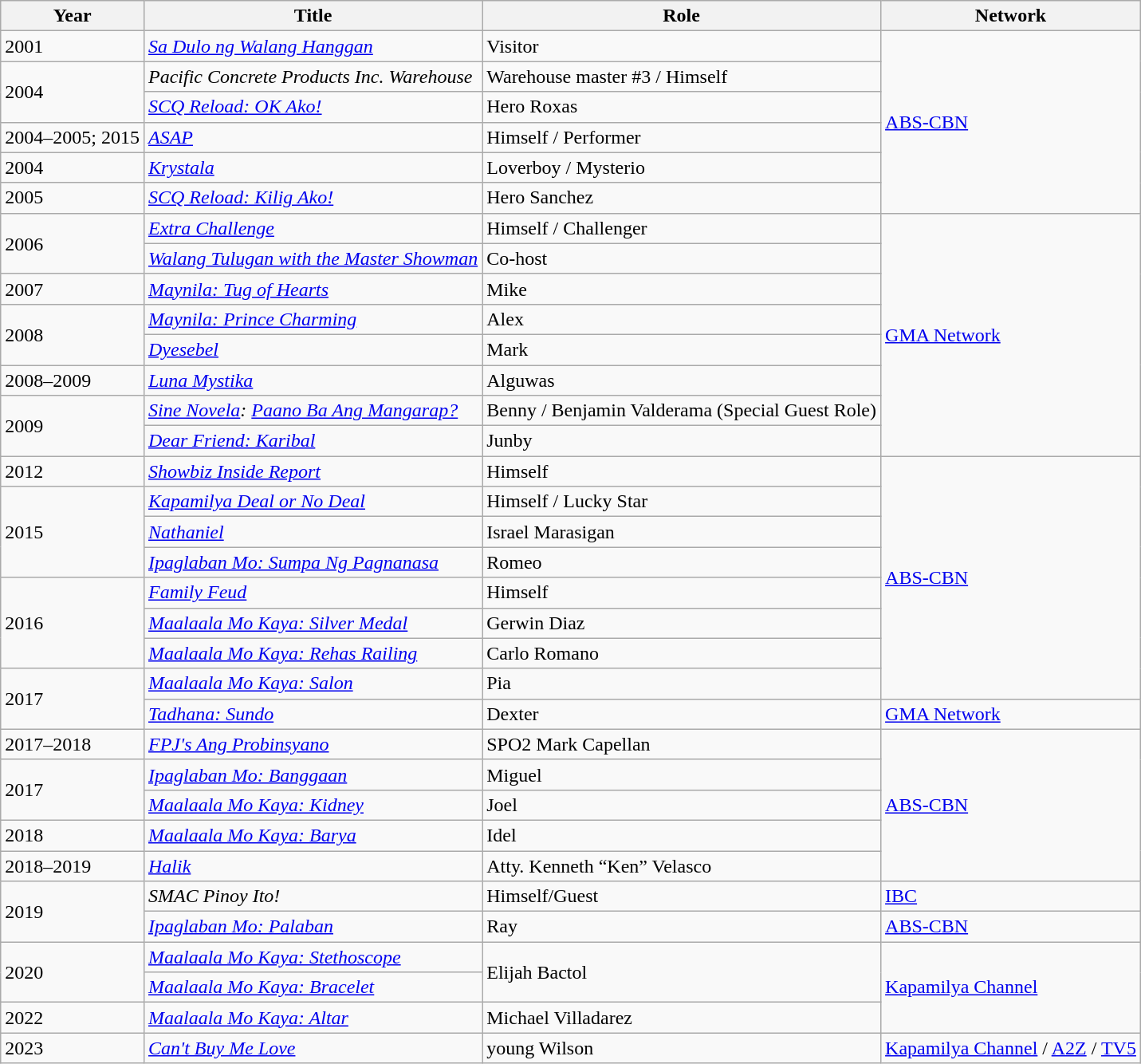<table class="wikitable sortable">
<tr>
<th>Year</th>
<th>Title</th>
<th>Role</th>
<th>Network</th>
</tr>
<tr>
<td>2001</td>
<td><em><a href='#'>Sa Dulo ng Walang Hanggan</a></em></td>
<td>Visitor</td>
<td rowspan=6><a href='#'>ABS-CBN</a></td>
</tr>
<tr>
<td rowspan=2>2004</td>
<td><em>Pacific Concrete Products Inc. Warehouse</em></td>
<td>Warehouse master #3 / Himself</td>
</tr>
<tr>
<td><em><a href='#'>SCQ Reload: OK Ako!</a></em></td>
<td>Hero Roxas</td>
</tr>
<tr>
<td>2004–2005; 2015</td>
<td><em><a href='#'>ASAP</a></em></td>
<td>Himself / Performer</td>
</tr>
<tr>
<td>2004</td>
<td><em><a href='#'>Krystala</a></em></td>
<td>Loverboy / Mysterio</td>
</tr>
<tr>
<td>2005</td>
<td><em><a href='#'>SCQ Reload: Kilig Ako!</a></em></td>
<td>Hero Sanchez</td>
</tr>
<tr>
<td rowspan=2>2006</td>
<td><em><a href='#'>Extra Challenge</a></em></td>
<td>Himself / Challenger</td>
<td rowspan=8><a href='#'>GMA Network</a></td>
</tr>
<tr>
<td><em><a href='#'>Walang Tulugan with the Master Showman</a></em></td>
<td>Co-host</td>
</tr>
<tr>
<td>2007</td>
<td><em><a href='#'>Maynila: Tug of Hearts</a></em></td>
<td>Mike</td>
</tr>
<tr>
<td rowspan=2>2008</td>
<td><em><a href='#'>Maynila: Prince Charming</a></em></td>
<td>Alex</td>
</tr>
<tr>
<td><em><a href='#'>Dyesebel</a></em></td>
<td>Mark</td>
</tr>
<tr>
<td>2008–2009</td>
<td><em><a href='#'>Luna Mystika</a></em></td>
<td>Alguwas</td>
</tr>
<tr>
<td rowspan=2>2009</td>
<td><em><a href='#'>Sine Novela</a>: <a href='#'>Paano Ba Ang Mangarap?</a></em></td>
<td>Benny / Benjamin Valderama (Special Guest Role)</td>
</tr>
<tr>
<td><em><a href='#'>Dear Friend: Karibal</a></em></td>
<td>Junby</td>
</tr>
<tr>
<td>2012</td>
<td><em><a href='#'>Showbiz Inside Report</a></em></td>
<td>Himself</td>
<td rowspan=8><a href='#'>ABS-CBN</a></td>
</tr>
<tr>
<td rowspan=3>2015</td>
<td><em><a href='#'>Kapamilya Deal or No Deal</a></em></td>
<td>Himself / Lucky Star</td>
</tr>
<tr>
<td><em><a href='#'>Nathaniel</a></em></td>
<td>Israel Marasigan</td>
</tr>
<tr>
<td><em><a href='#'>Ipaglaban Mo: Sumpa Ng Pagnanasa</a></em></td>
<td>Romeo</td>
</tr>
<tr>
<td rowspan=3>2016</td>
<td><em><a href='#'>Family Feud</a></em></td>
<td>Himself</td>
</tr>
<tr>
<td><em><a href='#'>Maalaala Mo Kaya: Silver Medal</a></em></td>
<td>Gerwin Diaz</td>
</tr>
<tr>
<td><em><a href='#'>Maalaala Mo Kaya: Rehas Railing</a></em></td>
<td>Carlo Romano</td>
</tr>
<tr>
<td rowspan=2>2017</td>
<td><em><a href='#'>Maalaala Mo Kaya: Salon</a></em></td>
<td>Pia</td>
</tr>
<tr>
<td><em><a href='#'>Tadhana: Sundo</a></em></td>
<td>Dexter</td>
<td><a href='#'>GMA Network</a></td>
</tr>
<tr>
<td>2017–2018</td>
<td><em><a href='#'>FPJ's Ang Probinsyano</a></em></td>
<td>SPO2 Mark Capellan</td>
<td rowspan=5><a href='#'>ABS-CBN</a></td>
</tr>
<tr>
<td rowspan=2>2017</td>
<td><em><a href='#'>Ipaglaban Mo: Banggaan</a></em></td>
<td>Miguel</td>
</tr>
<tr>
<td><em><a href='#'>Maalaala Mo Kaya: Kidney</a></em></td>
<td>Joel</td>
</tr>
<tr>
<td>2018</td>
<td><em><a href='#'>Maalaala Mo Kaya: Barya</a></em></td>
<td>Idel</td>
</tr>
<tr>
<td>2018–2019</td>
<td><em><a href='#'>Halik</a></em></td>
<td>Atty. Kenneth “Ken” Velasco</td>
</tr>
<tr>
<td rowspan="2">2019</td>
<td><em>SMAC Pinoy Ito!</em></td>
<td>Himself/Guest</td>
<td><a href='#'>IBC</a></td>
</tr>
<tr>
<td><em><a href='#'>Ipaglaban Mo: Palaban</a></em></td>
<td>Ray</td>
<td><a href='#'>ABS-CBN</a></td>
</tr>
<tr>
<td rowspan=2>2020</td>
<td><em><a href='#'>Maalaala Mo Kaya: Stethoscope</a></em></td>
<td rowspan=2>Elijah Bactol</td>
<td rowspan=3><a href='#'>Kapamilya Channel</a></td>
</tr>
<tr>
<td><em><a href='#'>Maalaala Mo Kaya: Bracelet</a></em></td>
</tr>
<tr>
<td>2022</td>
<td><em><a href='#'>Maalaala Mo Kaya: Altar</a></em></td>
<td>Michael Villadarez</td>
</tr>
<tr>
<td>2023</td>
<td><em><a href='#'>Can't Buy Me Love</a></em></td>
<td>young Wilson</td>
<td><a href='#'>Kapamilya Channel</a> / <a href='#'>A2Z</a> / <a href='#'>TV5</a></td>
</tr>
</table>
